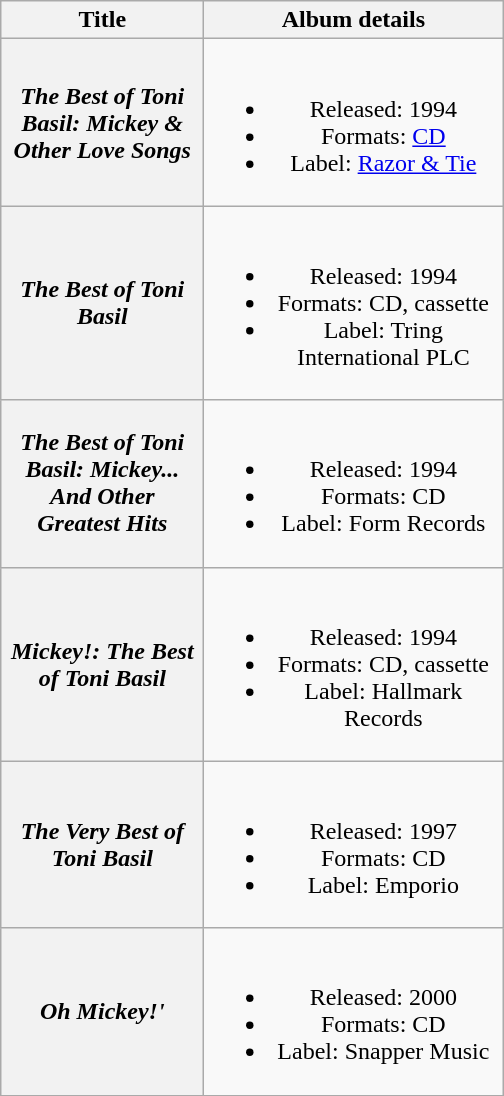<table class="wikitable plainrowheaders" style="text-align:center;">
<tr>
<th scope="col" style="width:8em;">Title</th>
<th scope="col" style="width:12em;">Album details</th>
</tr>
<tr>
<th scope="row"><em>The Best of Toni Basil: Mickey & Other Love Songs</em></th>
<td><br><ul><li>Released: 1994</li><li>Formats: <a href='#'>CD</a></li><li>Label: <a href='#'>Razor & Tie</a></li></ul></td>
</tr>
<tr>
<th scope="row"><em>The Best of Toni Basil</em></th>
<td><br><ul><li>Released: 1994</li><li>Formats: CD, cassette</li><li>Label: Tring International PLC</li></ul></td>
</tr>
<tr>
<th scope="row"><em>The Best of Toni Basil: Mickey... And Other Greatest Hits</em></th>
<td><br><ul><li>Released: 1994</li><li>Formats: CD</li><li>Label: Form Records</li></ul></td>
</tr>
<tr>
<th scope="row"><em>Mickey!: The Best of Toni Basil</em></th>
<td><br><ul><li>Released: 1994</li><li>Formats: CD, cassette</li><li>Label: Hallmark Records</li></ul></td>
</tr>
<tr>
<th scope="row"><em>The Very Best of Toni Basil</em></th>
<td><br><ul><li>Released: 1997</li><li>Formats: CD</li><li>Label: Emporio</li></ul></td>
</tr>
<tr>
<th scope="row"><em>Oh Mickey!'</th>
<td><br><ul><li>Released: 2000</li><li>Formats: CD</li><li>Label: Snapper Music</li></ul></td>
</tr>
</table>
